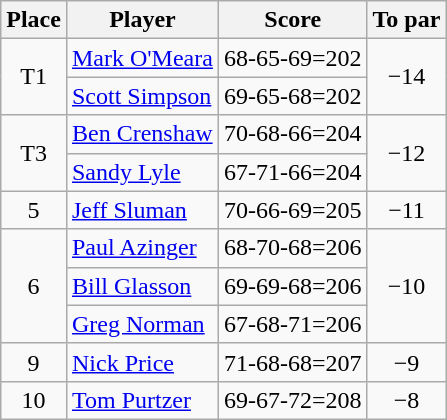<table class="wikitable">
<tr>
<th>Place</th>
<th>Player</th>
<th>Score</th>
<th>To par</th>
</tr>
<tr>
<td rowspan=2 align=center>T1</td>
<td> <a href='#'>Mark O'Meara</a></td>
<td align=center>68-65-69=202</td>
<td rowspan=2 align=center>−14</td>
</tr>
<tr>
<td> <a href='#'>Scott Simpson</a></td>
<td align=center>69-65-68=202</td>
</tr>
<tr>
<td rowspan=2 align=center>T3</td>
<td> <a href='#'>Ben Crenshaw</a></td>
<td align=center>70-68-66=204</td>
<td rowspan=2 align=center>−12</td>
</tr>
<tr>
<td> <a href='#'>Sandy Lyle</a></td>
<td align=center>67-71-66=204</td>
</tr>
<tr>
<td align=center>5</td>
<td> <a href='#'>Jeff Sluman</a></td>
<td align=center>70-66-69=205</td>
<td align=center>−11</td>
</tr>
<tr>
<td rowspan=3 align=center>6</td>
<td> <a href='#'>Paul Azinger</a></td>
<td align=center>68-70-68=206</td>
<td rowspan=3 align=center>−10</td>
</tr>
<tr>
<td> <a href='#'>Bill Glasson</a></td>
<td align=center>69-69-68=206</td>
</tr>
<tr>
<td> <a href='#'>Greg Norman</a></td>
<td align=center>67-68-71=206</td>
</tr>
<tr>
<td align=center>9</td>
<td> <a href='#'>Nick Price</a></td>
<td align=center>71-68-68=207</td>
<td align=center>−9</td>
</tr>
<tr>
<td align=center>10</td>
<td> <a href='#'>Tom Purtzer</a></td>
<td align=center>69-67-72=208</td>
<td align=center>−8</td>
</tr>
</table>
